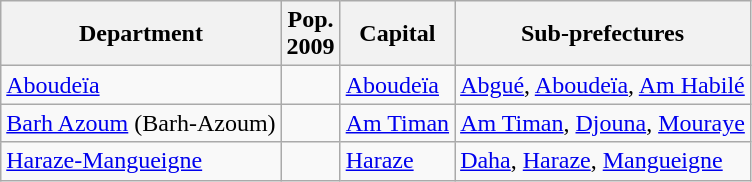<table class="wikitable">
<tr>
<th>Department</th>
<th>Pop.<br>2009</th>
<th>Capital</th>
<th>Sub-prefectures</th>
</tr>
<tr>
<td><a href='#'>Aboudeïa</a></td>
<td align="right"></td>
<td><a href='#'>Aboudeïa</a></td>
<td><a href='#'>Abgué</a>, <a href='#'>Aboudeïa</a>, <a href='#'>Am Habilé</a></td>
</tr>
<tr>
<td><a href='#'>Barh Azoum</a> (Barh-Azoum)</td>
<td align="right"></td>
<td><a href='#'>Am Timan</a></td>
<td><a href='#'>Am Timan</a>, <a href='#'>Djouna</a>, <a href='#'>Mouraye</a></td>
</tr>
<tr>
<td><a href='#'>Haraze-Mangueigne</a></td>
<td align="right"></td>
<td><a href='#'>Haraze</a></td>
<td><a href='#'>Daha</a>, <a href='#'>Haraze</a>, <a href='#'>Mangueigne</a></td>
</tr>
</table>
